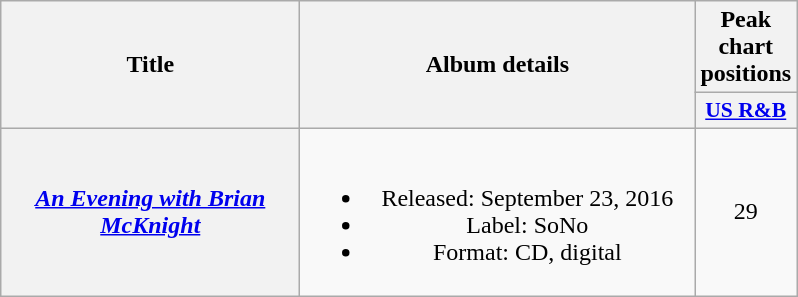<table class="wikitable plainrowheaders" style="text-align:center">
<tr>
<th scope="col" rowspan="2" style="width:12em;">Title</th>
<th scope="col" rowspan="2" style="width:16em;">Album details</th>
<th scope="col" colspan="1">Peak chart positions</th>
</tr>
<tr>
<th scope="col" style="width:3em;font-size:90%;"><a href='#'>US R&B</a><br></th>
</tr>
<tr>
<th scope="row"><em><a href='#'>An Evening with Brian McKnight</a></em></th>
<td><br><ul><li>Released: September 23, 2016</li><li>Label: SoNo</li><li>Format: CD, digital</li></ul></td>
<td>29</td>
</tr>
</table>
